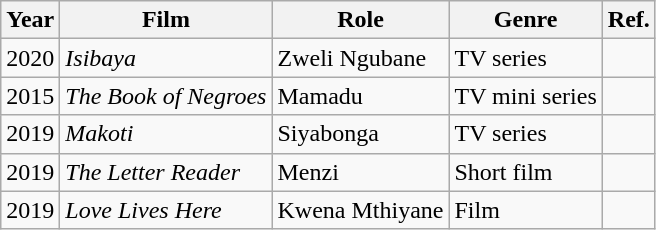<table class="wikitable">
<tr>
<th>Year</th>
<th>Film</th>
<th>Role</th>
<th>Genre</th>
<th>Ref.</th>
</tr>
<tr>
<td>2020</td>
<td><em>Isibaya</em></td>
<td>Zweli Ngubane</td>
<td>TV series</td>
<td></td>
</tr>
<tr>
<td>2015</td>
<td><em>The Book of Negroes</em></td>
<td>Mamadu</td>
<td>TV mini series</td>
<td></td>
</tr>
<tr>
<td>2019</td>
<td><em>Makoti</em></td>
<td>Siyabonga</td>
<td>TV series</td>
<td></td>
</tr>
<tr>
<td>2019</td>
<td><em>The Letter Reader</em></td>
<td>Menzi</td>
<td>Short film</td>
<td></td>
</tr>
<tr>
<td>2019</td>
<td><em>Love Lives Here</em></td>
<td>Kwena Mthiyane</td>
<td>Film</td>
<td></td>
</tr>
</table>
